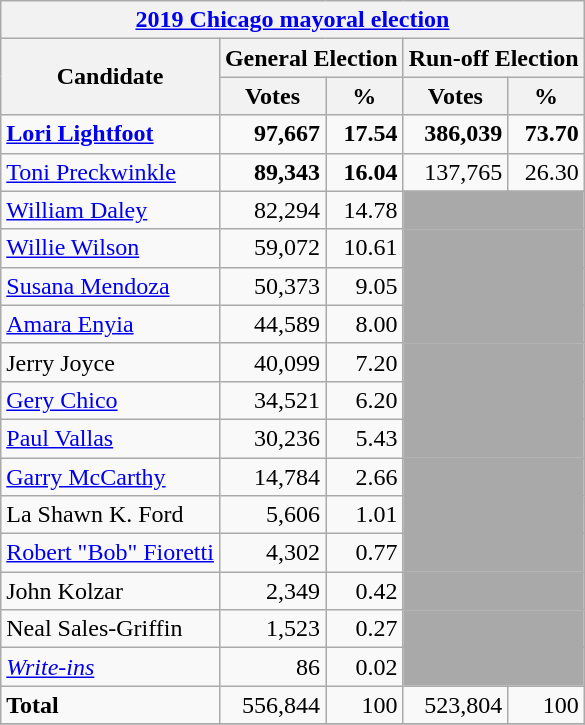<table class=wikitable>
<tr>
<th colspan=5><a href='#'>2019 Chicago mayoral election</a></th>
</tr>
<tr>
<th colspan=1 rowspan=2>Candidate</th>
<th colspan=2><strong>General Election</strong></th>
<th colspan=2><strong>Run-off Election</strong></th>
</tr>
<tr>
<th>Votes</th>
<th>%</th>
<th>Votes</th>
<th>%</th>
</tr>
<tr>
<td><strong><a href='#'>Lori Lightfoot</a></strong></td>
<td align="right"><strong>97,667</strong></td>
<td align="right"><strong>17.54</strong></td>
<td align="right"><strong>386,039</strong></td>
<td align="right"><strong>73.70</strong></td>
</tr>
<tr>
<td><a href='#'>Toni Preckwinkle</a></td>
<td align="right"><strong>89,343</strong></td>
<td align="right"><strong>16.04</strong></td>
<td align="right">137,765</td>
<td align="right">26.30</td>
</tr>
<tr>
<td><a href='#'>William Daley</a></td>
<td align="right">82,294</td>
<td align="right">14.78</td>
<td colspan=2 bgcolor=darkgray></td>
</tr>
<tr>
<td><a href='#'>Willie Wilson</a></td>
<td align="right">59,072</td>
<td align="right">10.61</td>
<td colspan=2 bgcolor=darkgray></td>
</tr>
<tr>
<td><a href='#'>Susana Mendoza</a></td>
<td align="right">50,373</td>
<td align="right">9.05</td>
<td colspan=2 bgcolor=darkgray></td>
</tr>
<tr>
<td><a href='#'>Amara Enyia</a></td>
<td align="right">44,589</td>
<td align="right">8.00</td>
<td colspan=2 bgcolor=darkgray></td>
</tr>
<tr>
<td>Jerry Joyce</td>
<td align="right">40,099</td>
<td align="right">7.20</td>
<td colspan=2 bgcolor=darkgray></td>
</tr>
<tr>
<td><a href='#'>Gery Chico</a></td>
<td align="right">34,521</td>
<td align="right">6.20</td>
<td colspan=2 bgcolor=darkgray></td>
</tr>
<tr>
<td><a href='#'>Paul Vallas</a></td>
<td align="right">30,236</td>
<td align="right">5.43</td>
<td colspan=2 bgcolor=darkgray></td>
</tr>
<tr>
<td><a href='#'>Garry McCarthy</a></td>
<td align="right">14,784</td>
<td align="right">2.66</td>
<td colspan=2 bgcolor=darkgray></td>
</tr>
<tr>
<td>La Shawn K. Ford</td>
<td align="right">5,606</td>
<td align="right">1.01</td>
<td colspan=2 bgcolor=darkgray></td>
</tr>
<tr>
<td><a href='#'>Robert "Bob" Fioretti</a></td>
<td align="right">4,302</td>
<td align="right">0.77</td>
<td colspan=2 bgcolor=darkgray></td>
</tr>
<tr>
<td>John Kolzar</td>
<td align="right">2,349</td>
<td align="right">0.42</td>
<td colspan=2 bgcolor=darkgray></td>
</tr>
<tr>
<td>Neal Sales-Griffin</td>
<td align="right">1,523</td>
<td align="right">0.27</td>
<td colspan=2 bgcolor=darkgray></td>
</tr>
<tr>
<td><em><a href='#'>Write-ins</a></em></td>
<td align="right">86</td>
<td align="right">0.02</td>
<td colspan=2 bgcolor=darkgray></td>
</tr>
<tr>
<td><strong>Total</strong></td>
<td align="right">556,844</td>
<td align="right">100</td>
<td align="right">523,804</td>
<td align="right">100</td>
</tr>
<tr>
</tr>
</table>
